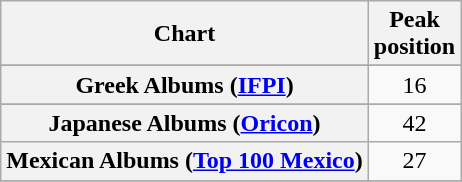<table class="wikitable sortable plainrowheaders" style="text-align:center;">
<tr>
<th>Chart</th>
<th>Peak<br>position</th>
</tr>
<tr>
</tr>
<tr>
</tr>
<tr>
</tr>
<tr>
</tr>
<tr>
</tr>
<tr>
</tr>
<tr>
</tr>
<tr>
</tr>
<tr>
</tr>
<tr>
</tr>
<tr>
</tr>
<tr>
<th scope="row">Greek Albums (<a href='#'>IFPI</a>)</th>
<td>16</td>
</tr>
<tr>
</tr>
<tr>
<th scope="row">Japanese Albums (<a href='#'>Oricon</a>)</th>
<td>42</td>
</tr>
<tr>
<th scope="row">Mexican Albums (<a href='#'>Top 100 Mexico</a>)</th>
<td>27</td>
</tr>
<tr>
</tr>
<tr>
</tr>
<tr>
</tr>
<tr>
</tr>
<tr>
</tr>
<tr>
</tr>
<tr>
</tr>
</table>
